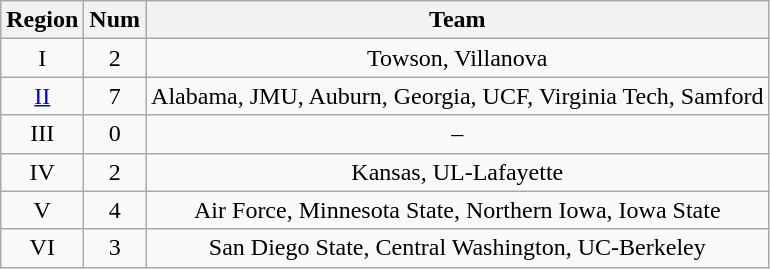<table class="wikitable sortable" style="text-align:center">
<tr>
<th>Region</th>
<th>Num</th>
<th>Team</th>
</tr>
<tr>
<td>I</td>
<td>2</td>
<td>Towson, Villanova</td>
</tr>
<tr>
<td><a href='#'>II</a></td>
<td>7</td>
<td>Alabama, JMU, Auburn, Georgia, UCF, Virginia Tech, Samford</td>
</tr>
<tr>
<td>III</td>
<td>0</td>
<td>–</td>
</tr>
<tr>
<td>IV</td>
<td>2</td>
<td>Kansas, UL-Lafayette</td>
</tr>
<tr>
<td>V</td>
<td>4</td>
<td>Air Force, Minnesota State, Northern Iowa, Iowa State</td>
</tr>
<tr>
<td>VI</td>
<td>3</td>
<td>San Diego State, Central Washington, UC-Berkeley</td>
</tr>
</table>
